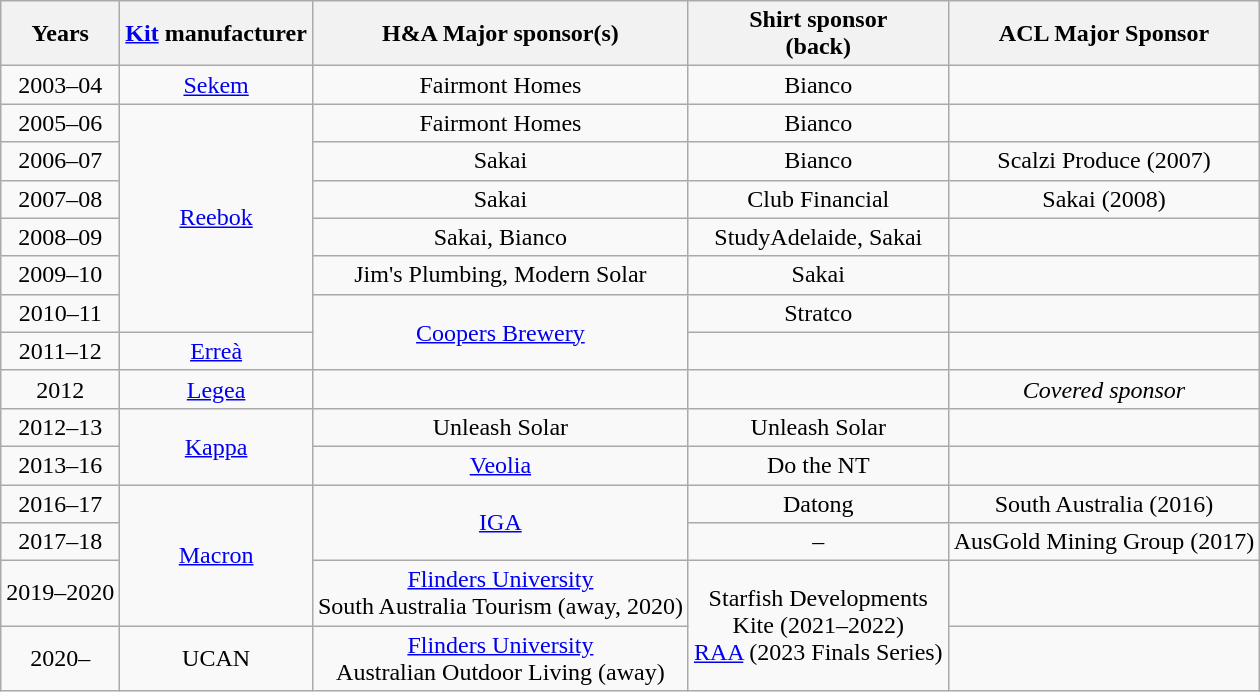<table class="wikitable" style="text-align: center">
<tr>
<th>Years</th>
<th><a href='#'>Kit</a> manufacturer</th>
<th>H&A Major sponsor(s)</th>
<th>Shirt sponsor<br>(back)</th>
<th>ACL Major Sponsor</th>
</tr>
<tr>
<td>2003–04</td>
<td><a href='#'>Sekem</a></td>
<td>Fairmont Homes</td>
<td>Bianco</td>
<td></td>
</tr>
<tr>
<td>2005–06</td>
<td rowspan=6><a href='#'>Reebok</a></td>
<td>Fairmont Homes</td>
<td>Bianco</td>
<td></td>
</tr>
<tr>
<td>2006–07</td>
<td>Sakai</td>
<td>Bianco</td>
<td>Scalzi Produce (2007)</td>
</tr>
<tr>
<td>2007–08</td>
<td>Sakai</td>
<td>Club Financial</td>
<td>Sakai (2008)</td>
</tr>
<tr>
<td>2008–09</td>
<td>Sakai, Bianco</td>
<td>StudyAdelaide, Sakai</td>
<td></td>
</tr>
<tr>
<td>2009–10</td>
<td>Jim's Plumbing, Modern Solar</td>
<td>Sakai</td>
<td></td>
</tr>
<tr>
<td>2010–11</td>
<td rowspan=2><a href='#'>Coopers Brewery</a></td>
<td>Stratco</td>
<td></td>
</tr>
<tr>
<td>2011–12</td>
<td><a href='#'>Erreà</a></td>
<td></td>
<td></td>
</tr>
<tr>
<td>2012</td>
<td><a href='#'>Legea</a></td>
<td></td>
<td></td>
<td><em>Covered sponsor</em></td>
</tr>
<tr>
<td>2012–13</td>
<td rowspan=2><a href='#'>Kappa</a></td>
<td>Unleash Solar</td>
<td>Unleash Solar</td>
<td></td>
</tr>
<tr>
<td>2013–16</td>
<td><a href='#'>Veolia</a></td>
<td>Do the NT</td>
</tr>
<tr>
<td>2016–17</td>
<td rowspan="3"><a href='#'>Macron</a></td>
<td rowspan=2><a href='#'>IGA</a></td>
<td>Datong</td>
<td>South Australia (2016)</td>
</tr>
<tr>
<td>2017–18</td>
<td>–</td>
<td>AusGold Mining Group (2017)</td>
</tr>
<tr>
<td>2019–2020</td>
<td><a href='#'>Flinders University</a><br>South Australia Tourism (away, 2020)</td>
<td rowspan=2>Starfish Developments<br>Kite (2021–2022)<br><a href='#'>RAA</a> (2023 Finals Series)</td>
<td></td>
</tr>
<tr>
<td>2020–</td>
<td>UCAN</td>
<td><a href='#'>Flinders University</a><br>Australian Outdoor Living (away) </td>
<td></td>
</tr>
</table>
